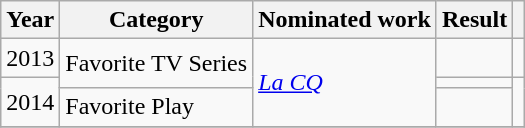<table class="wikitable plainrowheaders">
<tr>
<th scope="col">Year</th>
<th scope="col">Category</th>
<th scope="col">Nominated work</th>
<th scope="col">Result</th>
<th scope="col" class="unsortable"></th>
</tr>
<tr>
<td>2013</td>
<td rowspan=2>Favorite TV Series</td>
<td rowspan=3><em><a href='#'>La CQ</a></em></td>
<td></td>
<td></td>
</tr>
<tr>
<td rowspan=2>2014</td>
<td></td>
<td rowspan=2></td>
</tr>
<tr>
<td>Favorite Play</td>
<td></td>
</tr>
<tr>
</tr>
</table>
